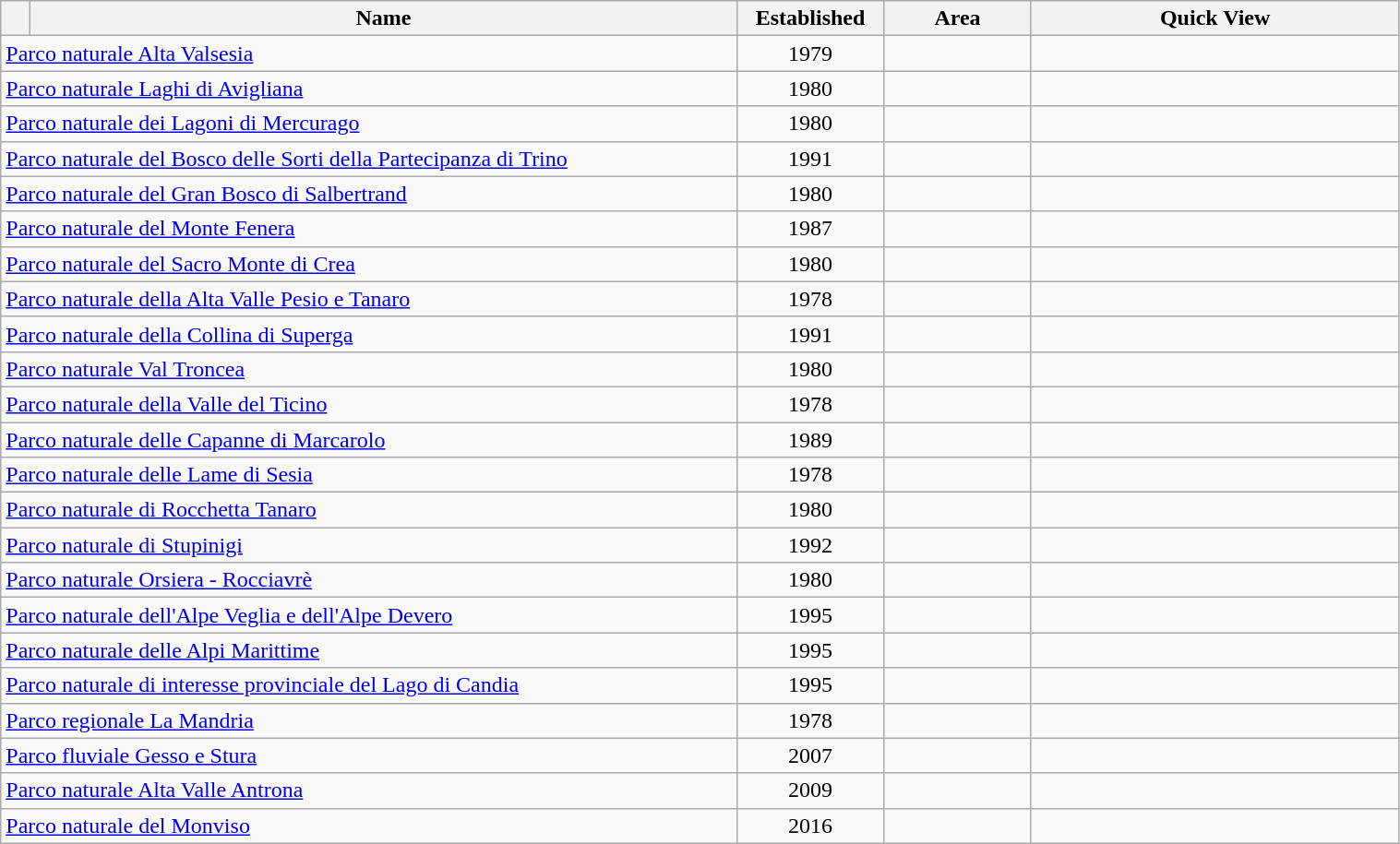<table class="wikitable sortable" border="1" width="80%">
<tr>
<th style="width:2%" class="unsortable"></th>
<th style="width:48%">Name</th>
<th style="width:10%">Established</th>
<th style="width:10%">Area</th>
<th style="width:25%" class="unsortable">Quick View</th>
</tr>
<tr>
<td colspan="2"><a href='#'>Parco naturale Alta Valsesia</a></td>
<td align="center">1979</td>
<td align="center"></td>
<td></td>
</tr>
<tr>
<td colspan="2"><a href='#'>Parco naturale Laghi di Avigliana</a></td>
<td align="center">1980</td>
<td align="center"></td>
<td></td>
</tr>
<tr>
<td colspan="2"><a href='#'>Parco naturale dei Lagoni di Mercurago</a></td>
<td align="center">1980</td>
<td align="center"></td>
<td></td>
</tr>
<tr>
<td colspan="2"><a href='#'>Parco naturale del Bosco delle Sorti della Partecipanza di Trino</a></td>
<td align="center">1991</td>
<td align="center"></td>
<td></td>
</tr>
<tr>
<td colspan="2"><a href='#'>Parco naturale del Gran Bosco di Salbertrand</a></td>
<td align="center">1980</td>
<td align="center"></td>
<td></td>
</tr>
<tr>
<td colspan="2"><a href='#'>Parco naturale del Monte Fenera</a></td>
<td align="center">1987</td>
<td align="center"></td>
<td></td>
</tr>
<tr>
<td colspan="2"><a href='#'>Parco naturale del Sacro Monte di Crea</a></td>
<td align="center">1980</td>
<td align="center"></td>
<td></td>
</tr>
<tr>
<td colspan="2"><a href='#'>Parco naturale della Alta Valle Pesio e Tanaro</a></td>
<td align="center">1978</td>
<td align="center"></td>
<td></td>
</tr>
<tr>
<td colspan="2"><a href='#'>Parco naturale della Collina di Superga</a></td>
<td align="center">1991</td>
<td align="center"></td>
<td></td>
</tr>
<tr>
<td colspan="2"><a href='#'>Parco naturale Val Troncea</a></td>
<td align="center">1980</td>
<td align="center"></td>
<td></td>
</tr>
<tr>
<td colspan="2"><a href='#'>Parco naturale della Valle del Ticino</a></td>
<td align="center">1978</td>
<td align="center"></td>
<td></td>
</tr>
<tr>
<td colspan="2"><a href='#'>Parco naturale delle Capanne di Marcarolo</a></td>
<td align="center">1989</td>
<td align="center"></td>
<td></td>
</tr>
<tr>
<td colspan="2"><a href='#'>Parco naturale delle Lame di Sesia</a></td>
<td align="center">1978</td>
<td align="center"></td>
<td></td>
</tr>
<tr>
<td colspan="2"><a href='#'>Parco naturale di Rocchetta Tanaro</a></td>
<td align="center">1980</td>
<td align="center"></td>
<td></td>
</tr>
<tr>
<td colspan="2"><a href='#'>Parco naturale di Stupinigi</a></td>
<td align="center">1992</td>
<td align="center"></td>
<td></td>
</tr>
<tr>
<td colspan="2"><a href='#'>Parco naturale Orsiera - Rocciavrè</a></td>
<td align="center">1980</td>
<td align="center"></td>
<td></td>
</tr>
<tr>
<td colspan="2"><a href='#'>Parco naturale dell'Alpe Veglia e dell'Alpe Devero</a></td>
<td align="center">1995</td>
<td align="center"></td>
<td></td>
</tr>
<tr>
<td colspan="2"><a href='#'>Parco naturale delle Alpi Marittime</a></td>
<td align="center">1995</td>
<td align="center"></td>
<td></td>
</tr>
<tr>
<td colspan="2"><a href='#'>Parco naturale di interesse provinciale del Lago di Candia</a></td>
<td align="center">1995</td>
<td align="center"></td>
<td></td>
</tr>
<tr>
<td colspan="2"><a href='#'>Parco regionale La Mandria</a></td>
<td align="center">1978</td>
<td align="center"></td>
<td></td>
</tr>
<tr>
<td colspan="2"><a href='#'>Parco fluviale Gesso e Stura</a></td>
<td align="center">2007</td>
<td align="center"></td>
<td></td>
</tr>
<tr>
<td colspan="2"><a href='#'>Parco naturale Alta Valle Antrona</a></td>
<td align="center">2009</td>
<td align="center"></td>
<td></td>
</tr>
<tr>
<td colspan="2"><a href='#'>Parco naturale del Monviso</a></td>
<td align="center">2016</td>
<td align="center"></td>
<td></td>
</tr>
</table>
